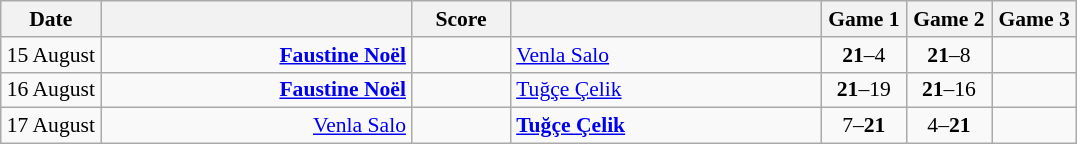<table class="wikitable" style="text-align: center; font-size:90% ">
<tr>
<th width="60">Date</th>
<th align="right" width="200"></th>
<th width="60">Score</th>
<th align="left" width="200"></th>
<th width="50">Game 1</th>
<th width="50">Game 2</th>
<th width="50">Game 3</th>
</tr>
<tr>
<td>15 August</td>
<td align="right"><strong><a href='#'>Faustine Noël</a> </strong></td>
<td align="center"></td>
<td align="left"> <a href='#'>Venla Salo</a></td>
<td><strong>21</strong>–4</td>
<td><strong>21</strong>–8</td>
<td></td>
</tr>
<tr>
<td>16 August</td>
<td align="right"><strong><a href='#'>Faustine Noël</a> </strong></td>
<td align="center"></td>
<td align="left"> <a href='#'>Tuğçe Çelik</a></td>
<td><strong>21</strong>–19</td>
<td><strong>21</strong>–16</td>
<td></td>
</tr>
<tr>
<td>17 August</td>
<td align="right"><a href='#'>Venla Salo</a> </td>
<td align="center"></td>
<td align="left"><strong> <a href='#'>Tuğçe Çelik</a></strong></td>
<td>7–<strong>21</strong></td>
<td>4–<strong>21</strong></td>
<td></td>
</tr>
</table>
